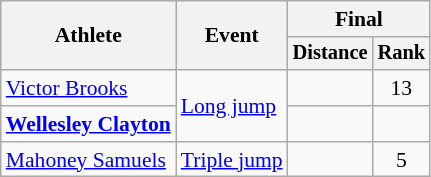<table class=wikitable style=font-size:90%>
<tr>
<th rowspan=2>Athlete</th>
<th rowspan=2>Event</th>
<th colspan=2>Final</th>
</tr>
<tr style=font-size:95%>
<th>Distance</th>
<th>Rank</th>
</tr>
<tr align=center>
<td align=left><a href='#'>Victor Brooks</a></td>
<td align=left rowspan=2><a href='#'>Long jump</a></td>
<td></td>
<td>13</td>
</tr>
<tr align=center>
<td align=left><strong><a href='#'>Wellesley Clayton</a></strong></td>
<td></td>
<td></td>
</tr>
<tr align=center>
<td align=left><a href='#'>Mahoney Samuels</a></td>
<td align=left><a href='#'>Triple jump</a></td>
<td></td>
<td>5</td>
</tr>
</table>
